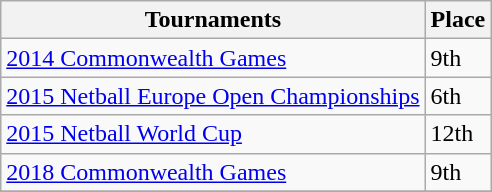<table class="wikitable collapsible">
<tr>
<th>Tournaments</th>
<th>Place</th>
</tr>
<tr>
<td><a href='#'>2014 Commonwealth Games</a></td>
<td>9th</td>
</tr>
<tr>
<td><a href='#'>2015 Netball Europe Open Championships</a></td>
<td>6th</td>
</tr>
<tr>
<td><a href='#'>2015 Netball World Cup</a></td>
<td>12th</td>
</tr>
<tr>
<td><a href='#'>2018 Commonwealth Games</a></td>
<td>9th</td>
</tr>
<tr>
</tr>
</table>
